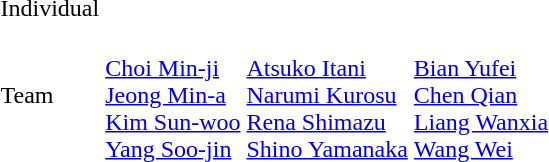<table>
<tr>
<td>Individual<br></td>
<td></td>
<td></td>
<td></td>
</tr>
<tr>
<td>Team<br></td>
<td><br><a href='#'>Choi Min-ji</a><br><a href='#'>Jeong Min-a</a><br><a href='#'>Kim Sun-woo</a><br><a href='#'>Yang Soo-jin</a></td>
<td><br><a href='#'>Atsuko Itani</a><br><a href='#'>Narumi Kurosu</a><br><a href='#'>Rena Shimazu</a><br><a href='#'>Shino Yamanaka</a></td>
<td><br><a href='#'>Bian Yufei</a><br><a href='#'>Chen Qian</a><br><a href='#'>Liang Wanxia</a><br><a href='#'>Wang Wei</a></td>
</tr>
</table>
